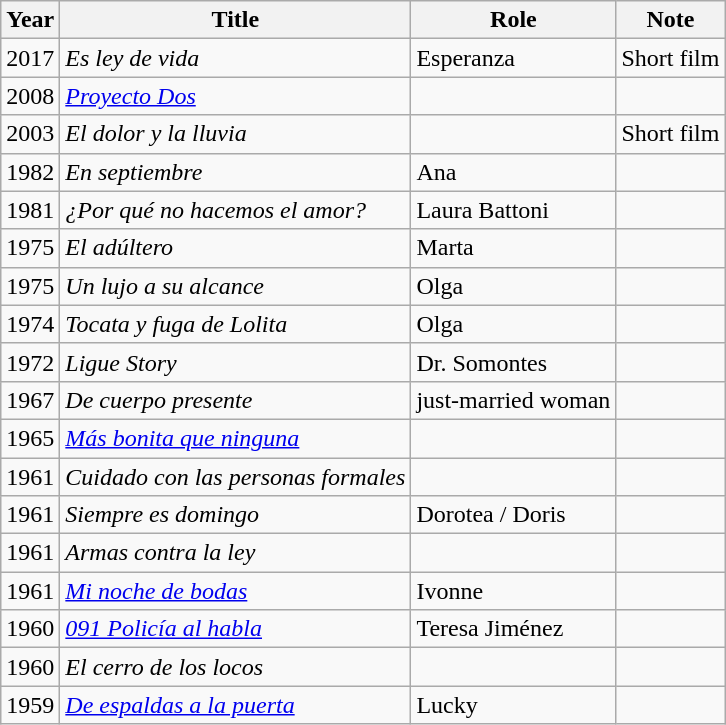<table class="wikitable sortable">
<tr>
<th>Year</th>
<th>Title</th>
<th>Role</th>
<th>Note</th>
</tr>
<tr>
<td>2017</td>
<td><em>Es ley de vida</em></td>
<td>Esperanza</td>
<td>Short film</td>
</tr>
<tr>
<td>2008</td>
<td><em><a href='#'>Proyecto Dos</a></em></td>
<td></td>
<td></td>
</tr>
<tr>
<td>2003</td>
<td><em>El dolor y la lluvia</em></td>
<td></td>
<td>Short film</td>
</tr>
<tr>
<td>1982</td>
<td><em>En septiembre</em></td>
<td>Ana</td>
<td></td>
</tr>
<tr>
<td>1981</td>
<td><em>¿Por qué no hacemos el amor?</em></td>
<td>Laura Battoni</td>
<td></td>
</tr>
<tr>
<td>1975</td>
<td><em>El adúltero</em></td>
<td>Marta</td>
<td></td>
</tr>
<tr>
<td>1975</td>
<td><em>Un lujo a su alcance</em></td>
<td>Olga</td>
<td></td>
</tr>
<tr>
<td>1974</td>
<td><em>Tocata y fuga de Lolita</em></td>
<td>Olga</td>
<td></td>
</tr>
<tr>
<td>1972</td>
<td><em>Ligue Story</em></td>
<td>Dr. Somontes</td>
<td></td>
</tr>
<tr>
<td>1967</td>
<td><em>De cuerpo presente</em></td>
<td>just-married woman</td>
<td></td>
</tr>
<tr>
<td>1965</td>
<td><em><a href='#'>Más bonita que ninguna</a></em></td>
<td></td>
<td></td>
</tr>
<tr>
<td>1961</td>
<td><em>Cuidado con las personas formales</em></td>
<td></td>
<td></td>
</tr>
<tr>
<td>1961</td>
<td><em>Siempre es domingo</em></td>
<td>Dorotea / Doris</td>
<td></td>
</tr>
<tr>
<td>1961</td>
<td><em>Armas contra la ley</em></td>
<td></td>
<td></td>
</tr>
<tr>
<td>1961</td>
<td><em><a href='#'>Mi noche de bodas</a></em></td>
<td>Ivonne</td>
<td></td>
</tr>
<tr>
<td>1960</td>
<td><em><a href='#'>091 Policía al habla</a></em></td>
<td>Teresa Jiménez</td>
<td></td>
</tr>
<tr>
<td>1960</td>
<td><em>El cerro de los locos</em></td>
<td></td>
<td></td>
</tr>
<tr>
<td>1959</td>
<td><em><a href='#'>De espaldas a la puerta</a></em></td>
<td>Lucky</td>
<td></td>
</tr>
</table>
